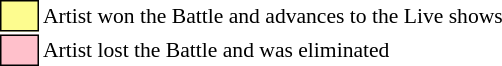<table class="toccolours" style="font-size: 90%; white-space: nowrap;">
<tr>
<td style="background:#fdfc8f; border:1px solid black;">      </td>
<td>Artist won the Battle and advances to the Live shows</td>
</tr>
<tr>
<td style="background:pink; border:1px solid black;">      </td>
<td>Artist lost the Battle and was eliminated</td>
</tr>
</table>
